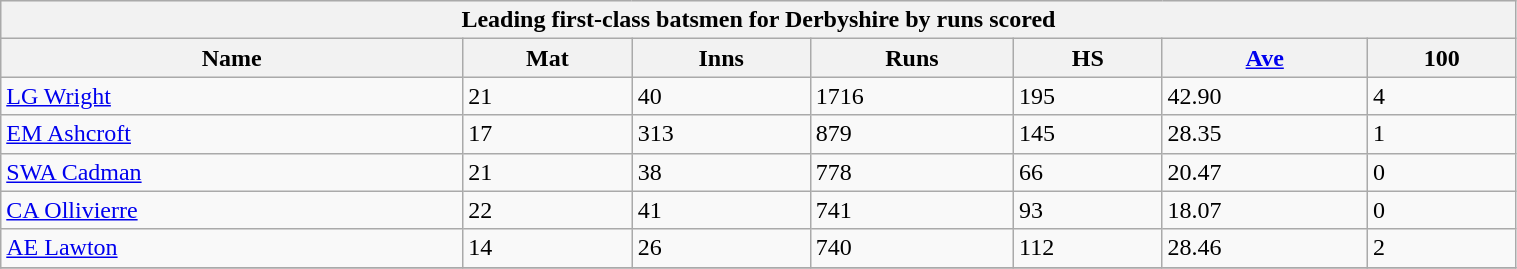<table class="wikitable" width="80%">
<tr bgcolor="#efefef">
<th colspan=7>Leading first-class batsmen for Derbyshire by runs scored</th>
</tr>
<tr bgcolor="#efefef">
<th>Name</th>
<th>Mat</th>
<th>Inns</th>
<th>Runs</th>
<th>HS</th>
<th><a href='#'>Ave</a></th>
<th>100</th>
</tr>
<tr>
<td><a href='#'>LG Wright</a></td>
<td>21</td>
<td>40</td>
<td>1716</td>
<td>195</td>
<td>42.90</td>
<td>4</td>
</tr>
<tr>
<td><a href='#'>EM Ashcroft</a></td>
<td>17</td>
<td>313</td>
<td>879</td>
<td>145</td>
<td>28.35</td>
<td>1</td>
</tr>
<tr>
<td><a href='#'>SWA Cadman</a></td>
<td>21</td>
<td>38</td>
<td>778</td>
<td>66</td>
<td>20.47</td>
<td>0</td>
</tr>
<tr>
<td><a href='#'>CA Ollivierre</a></td>
<td>22</td>
<td>41</td>
<td>741</td>
<td>93</td>
<td>18.07</td>
<td>0</td>
</tr>
<tr>
<td><a href='#'>AE Lawton</a></td>
<td>14</td>
<td>26</td>
<td>740</td>
<td>112</td>
<td>28.46</td>
<td>2</td>
</tr>
<tr>
</tr>
</table>
